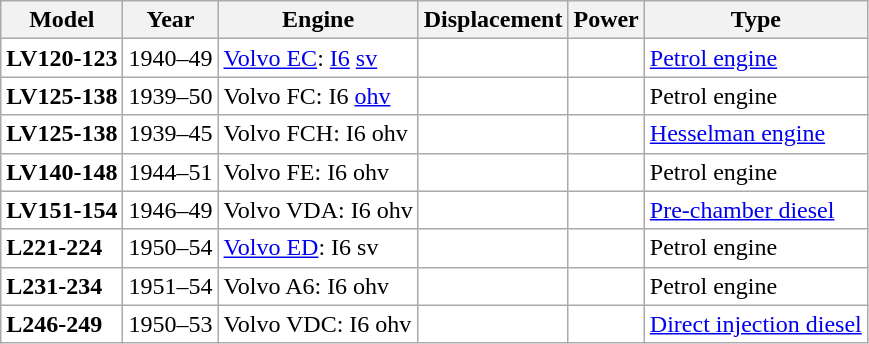<table class="wikitable">
<tr>
<th>Model</th>
<th>Year</th>
<th>Engine</th>
<th>Displacement</th>
<th>Power</th>
<th>Type</th>
</tr>
<tr style="background:#ffffff;">
<td><strong>LV120-123</strong></td>
<td>1940–49</td>
<td><a href='#'>Volvo EC</a>: <a href='#'>I6</a> <a href='#'>sv</a></td>
<td></td>
<td></td>
<td><a href='#'>Petrol engine</a></td>
</tr>
<tr style="background:#ffffff;">
<td><strong>LV125-138</strong></td>
<td>1939–50</td>
<td>Volvo FC: I6 <a href='#'>ohv</a></td>
<td></td>
<td></td>
<td>Petrol engine</td>
</tr>
<tr style="background:#ffffff;">
<td><strong>LV125-138</strong></td>
<td>1939–45</td>
<td>Volvo FCH: I6 ohv</td>
<td></td>
<td></td>
<td><a href='#'>Hesselman engine</a></td>
</tr>
<tr style="background:#ffffff;">
<td><strong>LV140-148</strong></td>
<td>1944–51</td>
<td>Volvo FE: I6 ohv</td>
<td></td>
<td></td>
<td>Petrol engine</td>
</tr>
<tr style="background:#ffffff;">
<td><strong>LV151-154</strong></td>
<td>1946–49</td>
<td>Volvo VDA: I6 ohv</td>
<td></td>
<td></td>
<td><a href='#'>Pre-chamber diesel</a></td>
</tr>
<tr style="background:#ffffff;">
<td><strong>L221-224</strong></td>
<td>1950–54</td>
<td><a href='#'>Volvo ED</a>: I6 sv</td>
<td></td>
<td></td>
<td>Petrol engine</td>
</tr>
<tr style="background:#ffffff;">
<td><strong>L231-234</strong></td>
<td>1951–54</td>
<td>Volvo A6: I6 ohv</td>
<td></td>
<td></td>
<td>Petrol engine</td>
</tr>
<tr style="background:#ffffff;">
<td><strong>L246-249</strong></td>
<td>1950–53</td>
<td>Volvo VDC: I6 ohv</td>
<td></td>
<td></td>
<td><a href='#'>Direct injection diesel</a></td>
</tr>
</table>
